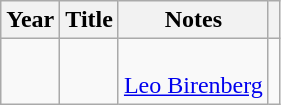<table class="wikitable plainrowheaders">
<tr>
<th scope="col">Year</th>
<th scope="col">Title</th>
<th scope="col" class="unsortable">Notes</th>
<th scope="col" class="unsortable"></th>
</tr>
<tr>
<td></td>
<td><em></em></td>
<td><br> <a href='#'>Leo Birenberg</a></td>
<td></td>
</tr>
</table>
